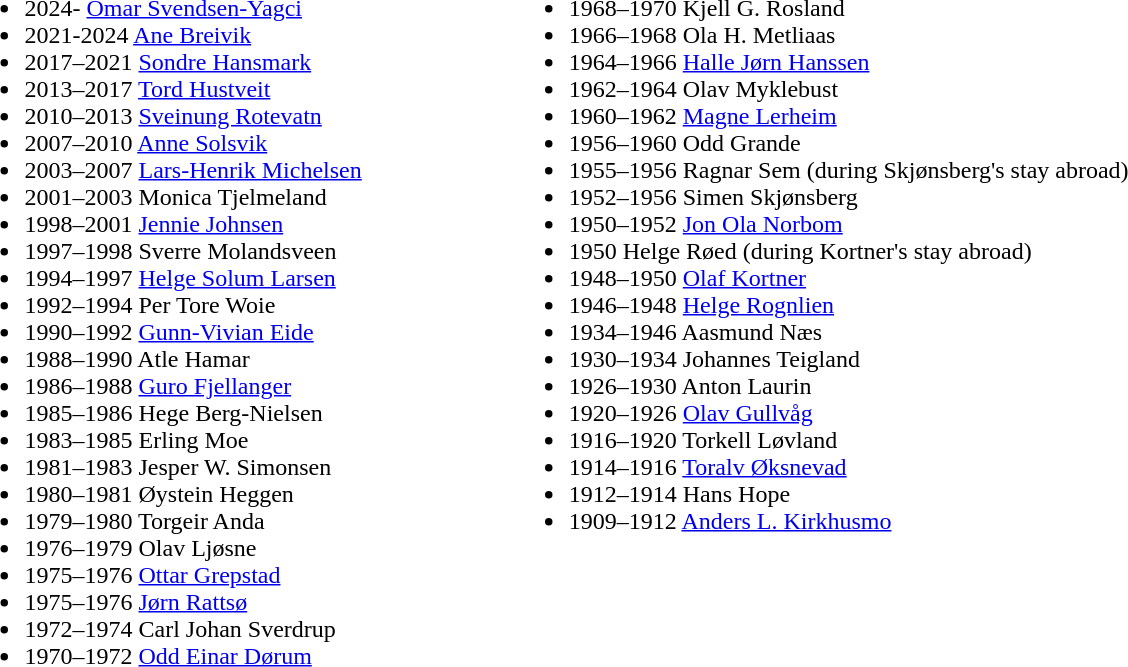<table>
<tr>
<td valign="top"><br><ul><li>2024- <a href='#'>Omar Svendsen-Yagci</a></li><li>2021-2024 <a href='#'>Ane Breivik</a></li><li>2017–2021 <a href='#'>Sondre Hansmark</a></li><li>2013–2017 <a href='#'>Tord Hustveit</a></li><li>2010–2013 <a href='#'>Sveinung Rotevatn</a></li><li>2007–2010 <a href='#'>Anne Solsvik</a></li><li>2003–2007 <a href='#'>Lars-Henrik Michelsen</a></li><li>2001–2003 Monica Tjelmeland</li><li>1998–2001 <a href='#'>Jennie Johnsen</a></li><li>1997–1998 Sverre Molandsveen</li><li>1994–1997 <a href='#'>Helge Solum Larsen</a></li><li>1992–1994 Per Tore Woie</li><li>1990–1992 <a href='#'>Gunn-Vivian Eide</a></li><li>1988–1990 Atle Hamar</li><li>1986–1988 <a href='#'>Guro Fjellanger</a></li><li>1985–1986 Hege Berg-Nielsen</li><li>1983–1985 Erling Moe</li><li>1981–1983 Jesper W. Simonsen</li><li>1980–1981 Øystein Heggen</li><li>1979–1980 Torgeir Anda</li><li>1976–1979 Olav Ljøsne</li><li>1975–1976 <a href='#'>Ottar Grepstad</a></li><li>1975–1976 <a href='#'>Jørn Rattsø</a></li><li>1972–1974 Carl Johan Sverdrup</li><li>1970–1972 <a href='#'>Odd Einar Dørum</a></li></ul></td>
<td width="90"> </td>
<td valign="top"><br><ul><li>1968–1970 Kjell G. Rosland</li><li>1966–1968 Ola H. Metliaas</li><li>1964–1966 <a href='#'>Halle Jørn Hanssen</a></li><li>1962–1964 Olav Myklebust</li><li>1960–1962 <a href='#'>Magne Lerheim</a></li><li>1956–1960 Odd Grande</li><li>1955–1956 Ragnar Sem (during Skjønsberg's stay abroad)</li><li>1952–1956 Simen Skjønsberg</li><li>1950–1952 <a href='#'>Jon Ola Norbom</a></li><li>1950 Helge Røed (during Kortner's stay abroad)</li><li>1948–1950 <a href='#'>Olaf Kortner</a></li><li>1946–1948 <a href='#'>Helge Rognlien</a></li><li>1934–1946 Aasmund Næs</li><li>1930–1934 Johannes Teigland</li><li>1926–1930 Anton Laurin</li><li>1920–1926 <a href='#'>Olav Gullvåg</a></li><li>1916–1920 Torkell Løvland</li><li>1914–1916 <a href='#'>Toralv Øksnevad</a></li><li>1912–1914 Hans Hope</li><li>1909–1912 <a href='#'>Anders L. Kirkhusmo</a></li></ul></td>
</tr>
</table>
